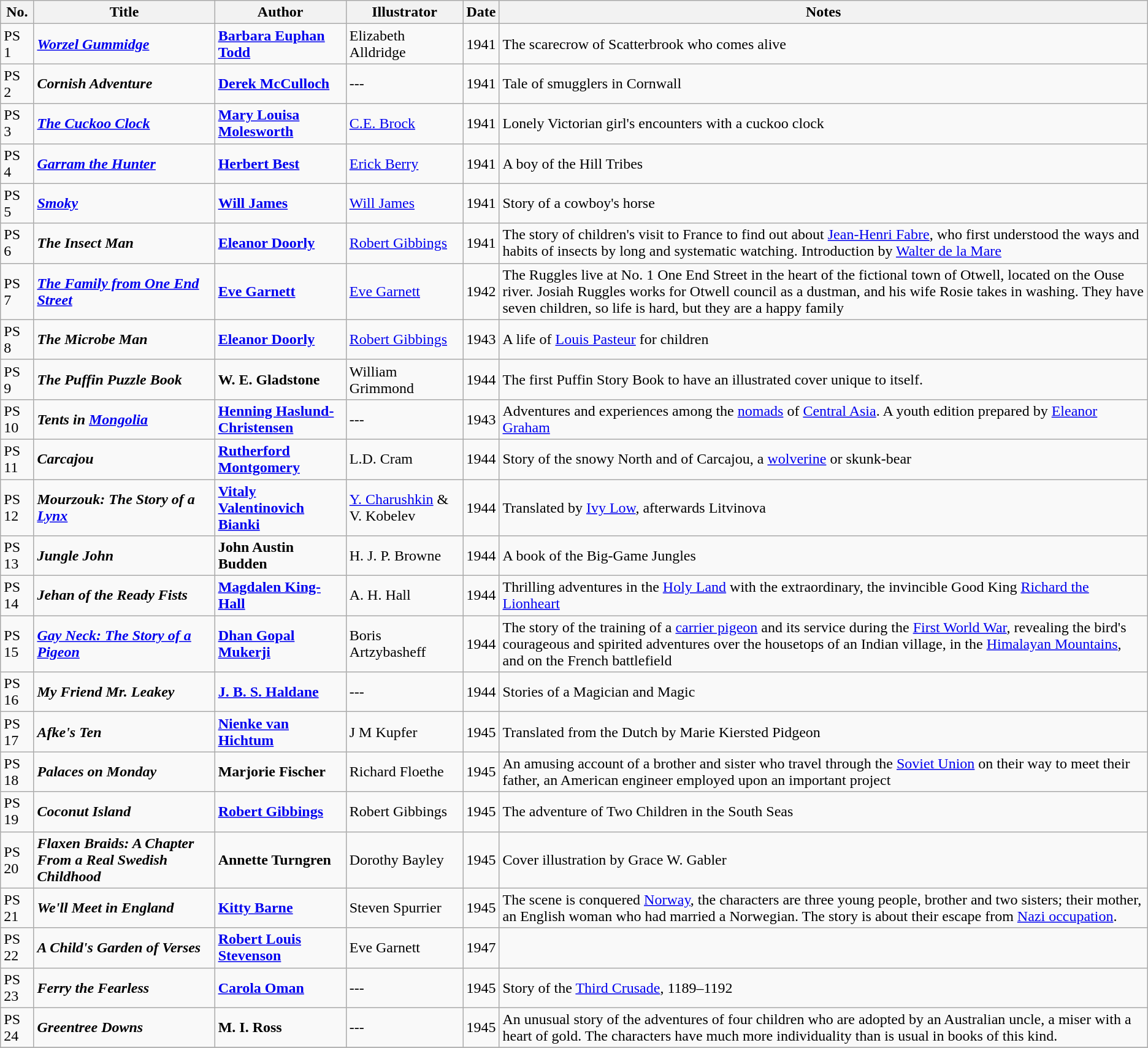<table class="wikitable sortable">
<tr>
<th>No.</th>
<th>Title</th>
<th>Author</th>
<th>Illustrator</th>
<th>Date</th>
<th>Notes</th>
</tr>
<tr>
<td>PS 1</td>
<td><strong><em><a href='#'>Worzel Gummidge</a></em></strong></td>
<td><strong><a href='#'>Barbara Euphan Todd</a></strong></td>
<td>Elizabeth Alldridge</td>
<td>1941</td>
<td>The scarecrow of Scatterbrook who comes alive</td>
</tr>
<tr>
<td>PS 2</td>
<td><strong><em>Cornish Adventure</em></strong></td>
<td><strong><a href='#'>Derek McCulloch</a></strong></td>
<td>---</td>
<td>1941</td>
<td>Tale of smugglers in Cornwall</td>
</tr>
<tr>
<td>PS 3</td>
<td><strong><em><a href='#'>The Cuckoo Clock</a></em></strong></td>
<td><strong><a href='#'>Mary Louisa Molesworth</a></strong></td>
<td><a href='#'>C.E. Brock</a></td>
<td>1941</td>
<td>Lonely Victorian girl's encounters with a cuckoo clock</td>
</tr>
<tr>
<td>PS 4</td>
<td><strong><em><a href='#'>Garram the Hunter</a></em></strong></td>
<td><strong><a href='#'>Herbert Best</a></strong></td>
<td><a href='#'>Erick Berry</a></td>
<td>1941</td>
<td>A boy of the Hill Tribes</td>
</tr>
<tr>
<td>PS 5</td>
<td><strong><em><a href='#'>Smoky</a></em></strong></td>
<td><strong><a href='#'>Will James</a></strong></td>
<td><a href='#'>Will James</a></td>
<td>1941</td>
<td>Story of a cowboy's horse</td>
</tr>
<tr>
<td>PS 6</td>
<td><strong><em>The Insect Man</em></strong></td>
<td><strong><a href='#'>Eleanor Doorly</a></strong></td>
<td><a href='#'>Robert Gibbings</a></td>
<td>1941</td>
<td>The story of children's visit to France to find out about <a href='#'>Jean-Henri Fabre</a>, who first understood the ways and habits of insects by long and systematic watching. Introduction by <a href='#'>Walter de la Mare</a></td>
</tr>
<tr>
<td>PS 7</td>
<td><strong><em><a href='#'>The Family from One End Street</a></em></strong></td>
<td><strong><a href='#'>Eve Garnett</a></strong></td>
<td><a href='#'>Eve Garnett</a></td>
<td>1942</td>
<td>The Ruggles live at No. 1 One End Street in the heart of the fictional town of Otwell, located on the Ouse river. Josiah Ruggles works for Otwell council as a dustman, and his wife Rosie takes in washing. They have seven children, so life is hard, but they are a happy family</td>
</tr>
<tr>
<td>PS 8</td>
<td><strong><em>The Microbe Man</em></strong></td>
<td><strong><a href='#'>Eleanor Doorly</a></strong></td>
<td><a href='#'>Robert Gibbings</a></td>
<td>1943</td>
<td>A life of <a href='#'>Louis Pasteur</a> for children</td>
</tr>
<tr>
<td>PS 9</td>
<td><strong><em>The Puffin Puzzle Book</em></strong></td>
<td><strong>W. E. Gladstone</strong></td>
<td>William Grimmond</td>
<td>1944</td>
<td>The first Puffin Story Book to have an illustrated cover unique to itself.</td>
</tr>
<tr>
<td>PS 10</td>
<td><strong><em>Tents in <a href='#'>Mongolia</a></em></strong></td>
<td><strong><a href='#'>Henning Haslund-Christensen</a></strong></td>
<td>---</td>
<td>1943</td>
<td>Adventures and experiences among the <a href='#'>nomads</a> of <a href='#'>Central Asia</a>. A youth edition prepared by <a href='#'>Eleanor Graham</a></td>
</tr>
<tr>
<td>PS 11</td>
<td><strong><em>Carcajou</em></strong></td>
<td><strong><a href='#'>Rutherford Montgomery</a></strong></td>
<td>L.D. Cram</td>
<td>1944</td>
<td>Story of the snowy North and of Carcajou, a <a href='#'>wolverine</a> or skunk-bear</td>
</tr>
<tr>
<td>PS 12</td>
<td><strong><em>Mourzouk: The Story of a <a href='#'>Lynx</a></em></strong></td>
<td><strong><a href='#'>Vitaly Valentinovich Bianki</a></strong></td>
<td><a href='#'>Y. Charushkin</a> & V. Kobelev</td>
<td>1944</td>
<td>Translated by <a href='#'>Ivy Low</a>, afterwards Litvinova</td>
</tr>
<tr>
<td>PS 13</td>
<td><strong><em>Jungle John</em></strong></td>
<td><strong>John Austin Budden</strong></td>
<td>H. J. P. Browne</td>
<td>1944</td>
<td>A book of the Big-Game Jungles</td>
</tr>
<tr>
<td>PS 14</td>
<td><strong><em>Jehan of the Ready Fists</em></strong></td>
<td><strong><a href='#'>Magdalen King-Hall</a></strong></td>
<td>A. H. Hall</td>
<td>1944</td>
<td>Thrilling adventures in the <a href='#'>Holy Land</a> with the extraordinary, the invincible Good King <a href='#'>Richard the Lionheart</a></td>
</tr>
<tr>
<td>PS 15</td>
<td><strong><em><a href='#'>Gay Neck: The Story of a Pigeon</a></em></strong></td>
<td><strong><a href='#'>Dhan Gopal Mukerji</a></strong></td>
<td>Boris Artzybasheff</td>
<td>1944</td>
<td>The story of the training of a <a href='#'>carrier pigeon</a> and its service during the <a href='#'>First World War</a>, revealing the bird's courageous and spirited adventures over the housetops of an Indian village, in the <a href='#'>Himalayan Mountains</a>, and on the French battlefield</td>
</tr>
<tr>
<td>PS 16</td>
<td><strong><em>My Friend Mr. Leakey</em></strong></td>
<td><strong><a href='#'>J. B. S. Haldane</a></strong></td>
<td>---</td>
<td>1944</td>
<td>Stories of a Magician and Magic</td>
</tr>
<tr>
<td>PS 17</td>
<td><strong><em>Afke's Ten</em></strong></td>
<td><strong><a href='#'>Nienke van Hichtum</a></strong></td>
<td>J M Kupfer</td>
<td>1945</td>
<td>Translated from the Dutch by Marie Kiersted Pidgeon</td>
</tr>
<tr>
<td>PS 18</td>
<td><strong><em>Palaces on Monday</em></strong></td>
<td><strong>Marjorie Fischer</strong></td>
<td>Richard Floethe</td>
<td>1945</td>
<td>An amusing account of a brother and sister who travel through the <a href='#'>Soviet Union</a> on their way to meet their father, an American engineer employed upon an important project</td>
</tr>
<tr>
<td>PS 19</td>
<td><strong><em>Coconut Island</em></strong></td>
<td><strong><a href='#'>Robert Gibbings</a></strong></td>
<td>Robert Gibbings</td>
<td>1945</td>
<td>The adventure of Two Children in the South Seas</td>
</tr>
<tr>
<td>PS 20</td>
<td><strong><em>Flaxen Braids: A Chapter From a Real Swedish Childhood</em></strong></td>
<td><strong>Annette Turngren</strong></td>
<td>Dorothy Bayley</td>
<td>1945</td>
<td>Cover illustration by Grace W. Gabler</td>
</tr>
<tr>
<td>PS 21</td>
<td><strong><em>We'll Meet in England</em></strong></td>
<td><strong><a href='#'>Kitty Barne</a></strong></td>
<td>Steven Spurrier</td>
<td>1945</td>
<td>The scene is conquered <a href='#'>Norway</a>, the characters are three young people, brother and two sisters; their mother, an English woman who had married a Norwegian. The story is about their escape from <a href='#'>Nazi occupation</a>.</td>
</tr>
<tr>
<td>PS 22</td>
<td><strong><em>A Child's Garden of Verses</em></strong></td>
<td><strong><a href='#'>Robert Louis Stevenson</a></strong></td>
<td>Eve Garnett</td>
<td>1947</td>
<td></td>
</tr>
<tr>
<td>PS 23</td>
<td><strong><em>Ferry the Fearless</em></strong></td>
<td><strong><a href='#'>Carola Oman</a></strong></td>
<td>---</td>
<td>1945</td>
<td>Story of the <a href='#'>Third Crusade</a>, 1189–1192</td>
</tr>
<tr>
<td>PS 24</td>
<td><strong><em>Greentree Downs</em></strong></td>
<td><strong>M. I. Ross</strong></td>
<td>---</td>
<td>1945</td>
<td>An unusual story of the adventures of four children who are adopted by an Australian uncle, a miser with a heart of gold. The characters have much more individuality than is usual in books of this kind.</td>
</tr>
<tr>
</tr>
</table>
